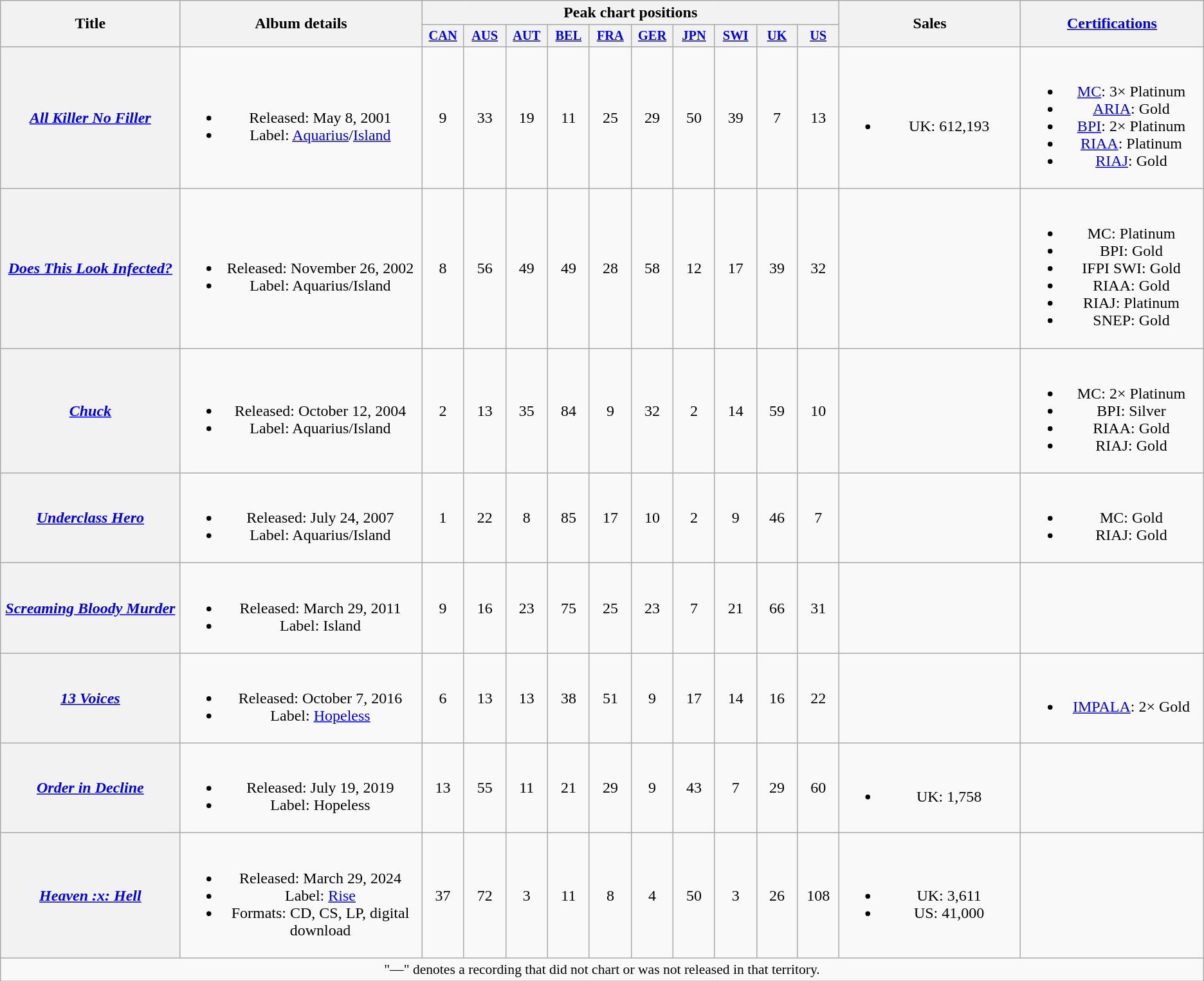<table class="wikitable plainrowheaders" style="text-align:center;" border="1">
<tr>
<th scope="col" rowspan="2" style="width:12em;">Title</th>
<th scope="col" rowspan="2" style="width:16em;">Album details</th>
<th scope="col" colspan="10">Peak chart positions</th>
<th scope="col" rowspan="2" style="width:12em;">Sales</th>
<th scope="col" rowspan="2" style="width:12em;"><a href='#'>Certifications</a></th>
</tr>
<tr>
<th scope="col" style="width:2.8em;font-size:85%;"><a href='#'>CAN</a><br></th>
<th scope="col" style="width:2.8em;font-size:85%;"><a href='#'>AUS</a><br></th>
<th scope="col" style="width:2.8em;font-size:85%;"><a href='#'>AUT</a><br></th>
<th scope="col" style="width:2.8em;font-size:85%;"><a href='#'>BEL</a><br></th>
<th scope="col" style="width:2.8em;font-size:85%;"><a href='#'>FRA</a><br></th>
<th scope="col" style="width:2.8em;font-size:85%;"><a href='#'>GER</a><br></th>
<th scope="col" style="width:2.8em;font-size:85%;"><a href='#'>JPN</a><br></th>
<th scope="col" style="width:2.8em;font-size:85%;"><a href='#'>SWI</a><br></th>
<th scope="col" style="width:2.8em;font-size:85%;"><a href='#'>UK</a><br></th>
<th scope="col" style="width:2.8em;font-size:85%;"><a href='#'>US</a><br></th>
</tr>
<tr>
<th scope="row"><em><a href='#'>All Killer No Filler</a></em></th>
<td><br><ul><li>Released: May 8, 2001</li><li>Label: <a href='#'>Aquarius</a>/<a href='#'>Island</a></li></ul></td>
<td>9</td>
<td>33</td>
<td>19</td>
<td>11</td>
<td>25</td>
<td>29</td>
<td>50</td>
<td>39</td>
<td>7</td>
<td>13</td>
<td><br><ul><li>UK: 612,193</li></ul></td>
<td><br><ul><li><a href='#'>MC</a>: 3× Platinum</li><li><a href='#'>ARIA</a>: Gold</li><li><a href='#'>BPI</a>: 2× Platinum</li><li><a href='#'>RIAA</a>: Platinum</li><li><a href='#'>RIAJ</a>: Gold</li></ul></td>
</tr>
<tr>
<th scope="row"><em><a href='#'>Does This Look Infected?</a></em></th>
<td><br><ul><li>Released: November 26, 2002</li><li>Label: Aquarius/Island</li></ul></td>
<td>8</td>
<td>56</td>
<td>49</td>
<td>49</td>
<td>28</td>
<td>58</td>
<td>12</td>
<td>17</td>
<td>39</td>
<td>32</td>
<td></td>
<td><br><ul><li>MC: Platinum</li><li>BPI: Gold</li><li>IFPI SWI: Gold</li><li>RIAA: Gold</li><li>RIAJ: Platinum</li><li>SNEP: Gold</li></ul></td>
</tr>
<tr>
<th scope="row"><em><a href='#'>Chuck</a></em></th>
<td><br><ul><li>Released: October 12, 2004</li><li>Label: Aquarius/Island</li></ul></td>
<td>2</td>
<td>13</td>
<td>35</td>
<td>84</td>
<td>9</td>
<td>32</td>
<td>2</td>
<td>14</td>
<td>59</td>
<td>10</td>
<td></td>
<td><br><ul><li>MC: 2× Platinum</li><li>BPI: Silver</li><li>RIAA: Gold</li><li>RIAJ: Gold</li></ul></td>
</tr>
<tr>
<th scope="row"><em><a href='#'>Underclass Hero</a></em></th>
<td><br><ul><li>Released: July 24, 2007</li><li>Label: Aquarius/Island</li></ul></td>
<td>1</td>
<td>22</td>
<td>8</td>
<td>85</td>
<td>17</td>
<td>10</td>
<td>2</td>
<td>9</td>
<td>46</td>
<td>7</td>
<td></td>
<td><br><ul><li>MC: Gold</li><li>RIAJ: Gold</li></ul></td>
</tr>
<tr>
<th scope="row"><em><a href='#'>Screaming Bloody Murder</a></em></th>
<td><br><ul><li>Released: March 29, 2011</li><li>Label: Island</li></ul></td>
<td>9</td>
<td>16</td>
<td>23</td>
<td>75</td>
<td>25</td>
<td>23</td>
<td>7</td>
<td>21</td>
<td>66</td>
<td>31</td>
<td></td>
<td></td>
</tr>
<tr>
<th scope="row"><em><a href='#'>13 Voices</a></em></th>
<td><br><ul><li>Released: October 7, 2016</li><li>Label: <a href='#'>Hopeless</a></li></ul></td>
<td>6</td>
<td>13</td>
<td>13</td>
<td>38</td>
<td>51</td>
<td>9</td>
<td>17</td>
<td>14</td>
<td>16</td>
<td>22</td>
<td></td>
<td><br><ul><li><a href='#'>IMPALA</a>: 2× Gold</li></ul></td>
</tr>
<tr>
<th scope="row"><em><a href='#'>Order in Decline</a></em></th>
<td><br><ul><li>Released: July 19, 2019</li><li>Label: Hopeless</li></ul></td>
<td>13</td>
<td>55</td>
<td>11</td>
<td>21</td>
<td>29</td>
<td>9</td>
<td>43</td>
<td>7</td>
<td>29</td>
<td>60</td>
<td><br><ul><li>UK: 1,758</li></ul></td>
<td></td>
</tr>
<tr>
<th scope="row"><em><a href='#'>Heaven :x: Hell</a></em></th>
<td><br><ul><li>Released: March 29, 2024</li><li>Label: <a href='#'>Rise</a></li><li>Formats: CD, CS, LP, digital download</li></ul></td>
<td>37</td>
<td>72</td>
<td>3</td>
<td>11</td>
<td>8</td>
<td>4</td>
<td>50</td>
<td>3</td>
<td>26</td>
<td>108</td>
<td><br><ul><li>UK: 3,611</li><li>US: 41,000</li></ul></td>
<td></td>
</tr>
<tr>
<td colspan="15" style="font-size:90%">"—" denotes a recording that did not chart or was not released in that territory.</td>
</tr>
</table>
